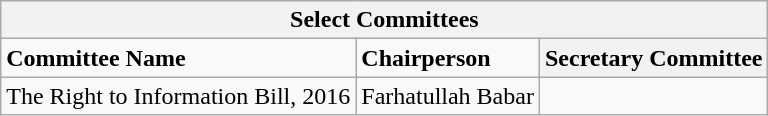<table class="wikitable">
<tr>
<th colspan="3">Select Committees</th>
</tr>
<tr>
<td><strong>Committee Name</strong></td>
<td><strong>Chairperson</strong></td>
<th><strong>Secretary Committee</strong></th>
</tr>
<tr>
<td>The Right to Information Bill, 2016</td>
<td>Farhatullah Babar</td>
<td></td>
</tr>
</table>
